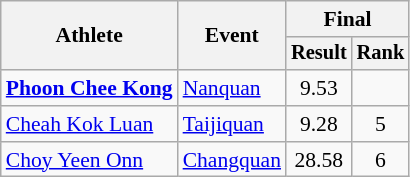<table class=wikitable style="font-size:90%">
<tr>
<th rowspan=2>Athlete</th>
<th rowspan=2>Event</th>
<th colspan=2>Final</th>
</tr>
<tr style="font-size:95%">
<th>Result</th>
<th>Rank</th>
</tr>
<tr align=center>
<td align=left><strong><a href='#'>Phoon Chee Kong</a></strong></td>
<td align=left><a href='#'>Nanquan</a></td>
<td>9.53</td>
<td></td>
</tr>
<tr align=center>
<td align=left><a href='#'>Cheah Kok Luan</a></td>
<td align=left><a href='#'>Taijiquan</a></td>
<td>9.28</td>
<td>5</td>
</tr>
<tr align=center>
<td align=left><a href='#'>Choy Yeen Onn</a></td>
<td align=left><a href='#'>Changquan</a></td>
<td>28.58</td>
<td>6</td>
</tr>
</table>
